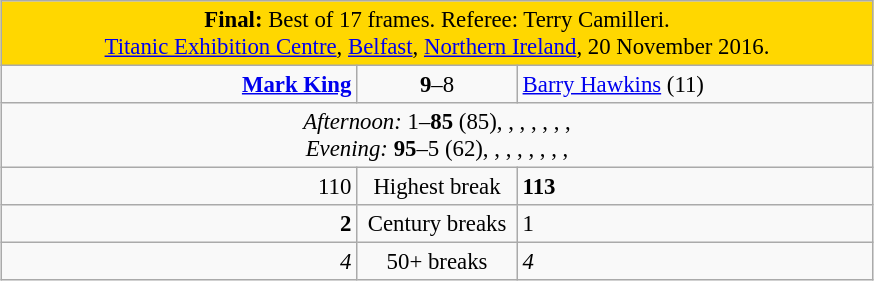<table class="wikitable" style="font-size: 95%; margin: 1em auto 1em auto;">
<tr>
<td colspan="3" align="center" bgcolor="#ffd700"><strong>Final:</strong> Best of 17 frames. Referee: Terry Camilleri.<br><a href='#'>Titanic Exhibition Centre</a>, <a href='#'>Belfast</a>, <a href='#'>Northern Ireland</a>, 20 November 2016.</td>
</tr>
<tr>
<td width="230" align="right"><strong><a href='#'>Mark King</a></strong><br></td>
<td width="100" align="center"><strong>9</strong>–8</td>
<td width="230"><a href='#'>Barry Hawkins</a> (11)<br></td>
</tr>
<tr>
<td colspan="3" align="center" style="font-size: 100%"><em>Afternoon:</em> 1–<strong>85</strong> (85), , , , , , , <br><em>Evening:</em> <strong>95</strong>–5 (62), , , , , , , , </td>
</tr>
<tr>
<td align="right">110</td>
<td align="center">Highest break</td>
<td><strong>113</strong></td>
</tr>
<tr>
<td align="right"><strong>2</strong></td>
<td align="center">Century breaks</td>
<td>1</td>
</tr>
<tr>
<td align="right"><em>4</em></td>
<td align="center">50+ breaks</td>
<td><em>4</em></td>
</tr>
</table>
